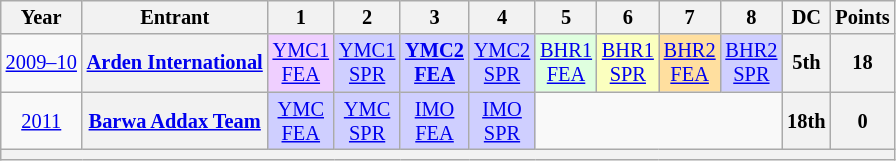<table class="wikitable" style="text-align:center; font-size:85%">
<tr>
<th>Year</th>
<th>Entrant</th>
<th>1</th>
<th>2</th>
<th>3</th>
<th>4</th>
<th>5</th>
<th>6</th>
<th>7</th>
<th>8</th>
<th>DC</th>
<th>Points</th>
</tr>
<tr>
<td nowrap><a href='#'>2009–10</a></td>
<th nowrap><a href='#'>Arden International</a></th>
<td style="background:#EFCFFF;"><a href='#'>YMC1<br>FEA</a><br></td>
<td style="background:#CFCFFF;"><a href='#'>YMC1<br>SPR</a><br></td>
<td style="background:#CFCFFF;"><strong><a href='#'>YMC2<br>FEA</a></strong><br></td>
<td style="background:#CFCFFF;"><a href='#'>YMC2<br>SPR</a><br></td>
<td style="background:#DFFFDF;"><a href='#'>BHR1<br>FEA</a><br></td>
<td style="background:#FBFFBF;"><a href='#'>BHR1<br>SPR</a><br></td>
<td style="background:#FFDF9F;"><a href='#'>BHR2<br>FEA</a><br></td>
<td style="background:#CFCFFF;"><a href='#'>BHR2<br>SPR</a><br></td>
<th>5th</th>
<th>18</th>
</tr>
<tr>
<td><a href='#'>2011</a></td>
<th nowrap><a href='#'>Barwa Addax Team</a></th>
<td style="background:#CFCFFF;"><a href='#'>YMC<br>FEA</a><br></td>
<td style="background:#CFCFFF;"><a href='#'>YMC<br>SPR</a><br></td>
<td style="background:#CFCFFF;"><a href='#'>IMO<br>FEA</a><br></td>
<td style="background:#CFCFFF;"><a href='#'>IMO<br>SPR</a><br></td>
<td colspan=4></td>
<th>18th</th>
<th>0</th>
</tr>
<tr>
<th colspan="12"></th>
</tr>
</table>
